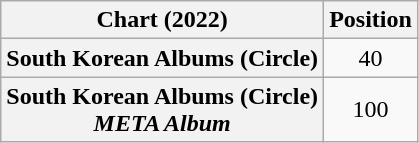<table class="wikitable plainrowheaders" style="text-align:center">
<tr>
<th scope="col">Chart (2022)</th>
<th scope="col">Position</th>
</tr>
<tr>
<th scope="row">South Korean Albums (Circle)</th>
<td>40</td>
</tr>
<tr>
<th scope="row">South Korean Albums (Circle)<br><em>META Album</em></th>
<td>100</td>
</tr>
</table>
